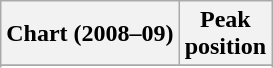<table class="wikitable sortable plainrowheaders" style="text-align:center">
<tr>
<th scope="col">Chart (2008–09)</th>
<th scope="col">Peak<br> position</th>
</tr>
<tr>
</tr>
<tr>
</tr>
<tr>
</tr>
<tr>
</tr>
</table>
